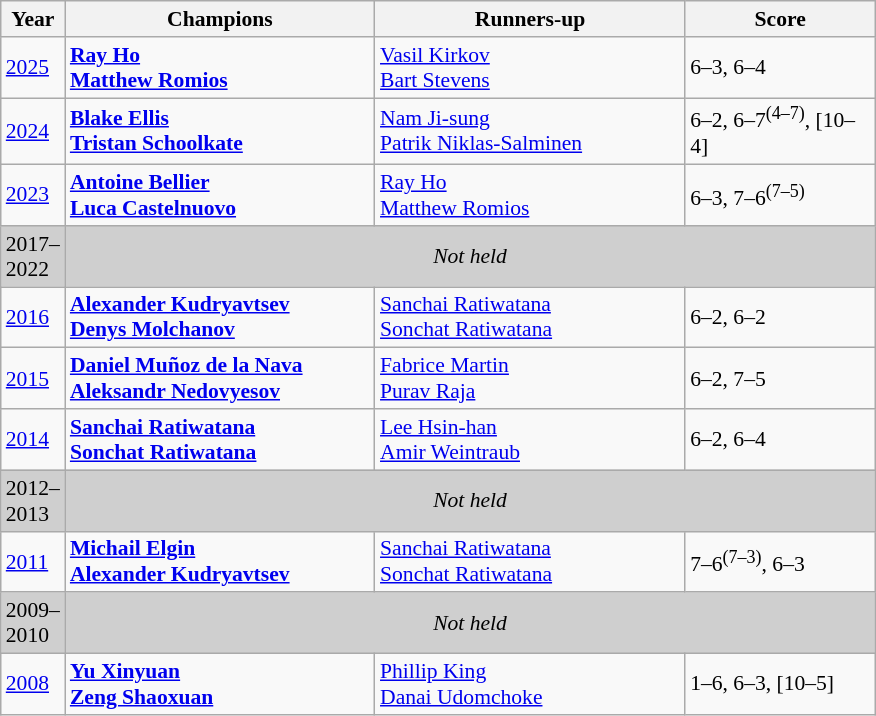<table class="wikitable" style="font-size:90%">
<tr>
<th>Year</th>
<th width="200">Champions</th>
<th width="200">Runners-up</th>
<th width="120">Score</th>
</tr>
<tr>
<td><a href='#'>2025</a></td>
<td> <strong><a href='#'>Ray Ho</a></strong><br> <strong><a href='#'>Matthew Romios</a></strong></td>
<td> <a href='#'>Vasil Kirkov</a><br> <a href='#'>Bart Stevens</a></td>
<td>6–3, 6–4</td>
</tr>
<tr>
<td><a href='#'>2024</a></td>
<td> <strong><a href='#'>Blake Ellis</a></strong><br> <strong><a href='#'>Tristan Schoolkate</a></strong></td>
<td> <a href='#'>Nam Ji-sung</a><br> <a href='#'>Patrik Niklas-Salminen</a></td>
<td>6–2, 6–7<sup>(4–7)</sup>, [10–4]</td>
</tr>
<tr>
<td><a href='#'>2023</a></td>
<td> <strong><a href='#'>Antoine Bellier</a></strong><br> <strong><a href='#'>Luca Castelnuovo</a></strong></td>
<td> <a href='#'>Ray Ho</a><br> <a href='#'>Matthew Romios</a></td>
<td>6–3, 7–6<sup>(7–5)</sup></td>
</tr>
<tr>
<td style="background:#cfcfcf">2017–<br>2022</td>
<td colspan=3 align=center style="background:#cfcfcf"><em>Not held</em></td>
</tr>
<tr>
<td><a href='#'>2016</a></td>
<td> <strong><a href='#'>Alexander Kudryavtsev</a></strong><br> <strong><a href='#'>Denys Molchanov</a></strong></td>
<td> <a href='#'>Sanchai Ratiwatana</a><br> <a href='#'>Sonchat Ratiwatana</a></td>
<td>6–2, 6–2</td>
</tr>
<tr>
<td><a href='#'>2015</a></td>
<td> <strong><a href='#'>Daniel Muñoz de la Nava</a></strong><br> <strong><a href='#'>Aleksandr Nedovyesov</a></strong></td>
<td> <a href='#'>Fabrice Martin</a><br> <a href='#'>Purav Raja</a></td>
<td>6–2, 7–5</td>
</tr>
<tr>
<td><a href='#'>2014</a></td>
<td> <strong><a href='#'>Sanchai Ratiwatana</a></strong><br> <strong><a href='#'>Sonchat Ratiwatana</a></strong></td>
<td> <a href='#'>Lee Hsin-han</a><br> <a href='#'>Amir Weintraub</a></td>
<td>6–2, 6–4</td>
</tr>
<tr>
<td style="background:#cfcfcf">2012–<br>2013</td>
<td colspan=3 align=center style="background:#cfcfcf"><em>Not held</em></td>
</tr>
<tr>
<td><a href='#'>2011</a></td>
<td> <strong><a href='#'>Michail Elgin</a></strong> <br>  <strong><a href='#'>Alexander Kudryavtsev</a></strong></td>
<td> <a href='#'>Sanchai Ratiwatana</a> <br>  <a href='#'>Sonchat Ratiwatana</a></td>
<td>7–6<sup>(7–3)</sup>, 6–3</td>
</tr>
<tr>
<td style="background:#cfcfcf">2009–<br>2010</td>
<td colspan=3 align=center style="background:#cfcfcf"><em>Not held</em></td>
</tr>
<tr>
<td><a href='#'>2008</a></td>
<td> <strong><a href='#'>Yu Xinyuan</a></strong> <br>  <strong><a href='#'>Zeng Shaoxuan</a></strong></td>
<td> <a href='#'>Phillip King</a> <br>  <a href='#'>Danai Udomchoke</a></td>
<td>1–6, 6–3, [10–5]</td>
</tr>
</table>
